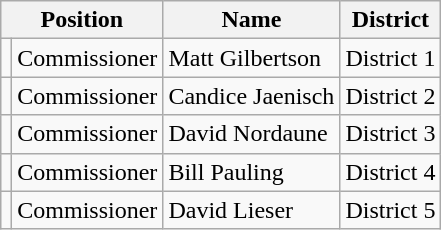<table class="wikitable">
<tr>
<th colspan="2">Position</th>
<th>Name</th>
<th>District</th>
</tr>
<tr>
<td></td>
<td>Commissioner</td>
<td>Matt Gilbertson</td>
<td>District 1</td>
</tr>
<tr>
<td></td>
<td>Commissioner</td>
<td>Candice Jaenisch</td>
<td>District 2</td>
</tr>
<tr>
<td></td>
<td>Commissioner</td>
<td>David Nordaune</td>
<td>District 3</td>
</tr>
<tr>
<td></td>
<td>Commissioner</td>
<td>Bill Pauling</td>
<td>District 4</td>
</tr>
<tr>
<td></td>
<td>Commissioner</td>
<td>David Lieser</td>
<td>District 5</td>
</tr>
</table>
